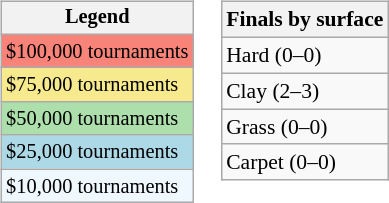<table>
<tr valign=top>
<td><br><table class=wikitable style="font-size:85%">
<tr>
<th>Legend</th>
</tr>
<tr style="background:#f88379;">
<td>$100,000 tournaments</td>
</tr>
<tr style="background:#f7e98e;">
<td>$75,000 tournaments</td>
</tr>
<tr style="background:#addfad;">
<td>$50,000 tournaments</td>
</tr>
<tr style="background:lightblue;">
<td>$25,000 tournaments</td>
</tr>
<tr style="background:#f0f8ff;">
<td>$10,000 tournaments</td>
</tr>
</table>
</td>
<td><br><table class=wikitable style="font-size:90%">
<tr>
<th>Finals by surface</th>
</tr>
<tr>
<td>Hard (0–0)</td>
</tr>
<tr>
<td>Clay (2–3)</td>
</tr>
<tr>
<td>Grass (0–0)</td>
</tr>
<tr>
<td>Carpet (0–0)</td>
</tr>
</table>
</td>
</tr>
</table>
